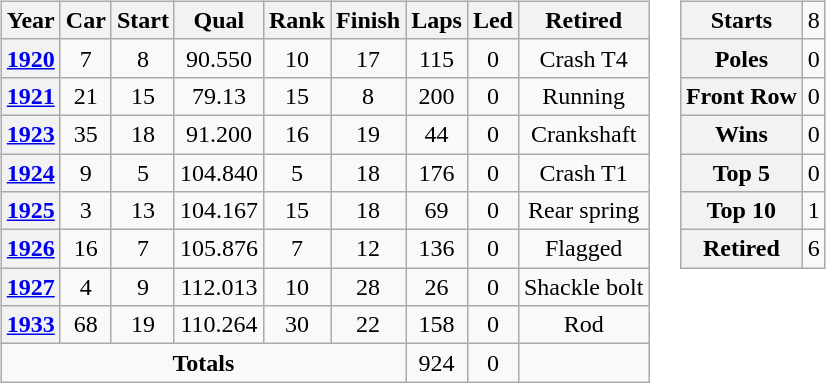<table>
<tr ---- valign="top">
<td><br><table class="wikitable" style="text-align:center">
<tr>
<th>Year</th>
<th>Car</th>
<th>Start</th>
<th>Qual</th>
<th>Rank</th>
<th>Finish</th>
<th>Laps</th>
<th>Led</th>
<th>Retired</th>
</tr>
<tr>
<th><a href='#'>1920</a></th>
<td>7</td>
<td>8</td>
<td>90.550</td>
<td>10</td>
<td>17</td>
<td>115</td>
<td>0</td>
<td>Crash T4</td>
</tr>
<tr>
<th><a href='#'>1921</a></th>
<td>21</td>
<td>15</td>
<td>79.13</td>
<td>15</td>
<td>8</td>
<td>200</td>
<td>0</td>
<td>Running</td>
</tr>
<tr>
<th><a href='#'>1923</a></th>
<td>35</td>
<td>18</td>
<td>91.200</td>
<td>16</td>
<td>19</td>
<td>44</td>
<td>0</td>
<td>Crankshaft</td>
</tr>
<tr>
<th><a href='#'>1924</a></th>
<td>9</td>
<td>5</td>
<td>104.840</td>
<td>5</td>
<td>18</td>
<td>176</td>
<td>0</td>
<td>Crash T1</td>
</tr>
<tr>
<th><a href='#'>1925</a></th>
<td>3</td>
<td>13</td>
<td>104.167</td>
<td>15</td>
<td>18</td>
<td>69</td>
<td>0</td>
<td>Rear spring</td>
</tr>
<tr>
<th><a href='#'>1926</a></th>
<td>16</td>
<td>7</td>
<td>105.876</td>
<td>7</td>
<td>12</td>
<td>136</td>
<td>0</td>
<td>Flagged</td>
</tr>
<tr>
<th><a href='#'>1927</a></th>
<td>4</td>
<td>9</td>
<td>112.013</td>
<td>10</td>
<td>28</td>
<td>26</td>
<td>0</td>
<td>Shackle bolt</td>
</tr>
<tr>
<th><a href='#'>1933</a></th>
<td>68</td>
<td>19</td>
<td>110.264</td>
<td>30</td>
<td>22</td>
<td>158</td>
<td>0</td>
<td>Rod</td>
</tr>
<tr>
<td colspan="6"><strong>Totals</strong></td>
<td>924</td>
<td>0</td>
<td></td>
</tr>
</table>
</td>
<td><br><table class="wikitable" style="text-align:center">
<tr>
<th>Starts</th>
<td>8</td>
</tr>
<tr>
<th>Poles</th>
<td>0</td>
</tr>
<tr>
<th>Front Row</th>
<td>0</td>
</tr>
<tr>
<th>Wins</th>
<td>0</td>
</tr>
<tr>
<th>Top 5</th>
<td>0</td>
</tr>
<tr>
<th>Top 10</th>
<td>1</td>
</tr>
<tr>
<th>Retired</th>
<td>6</td>
</tr>
</table>
</td>
</tr>
</table>
